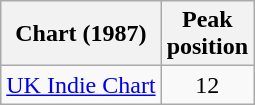<table class="wikitable sortable">
<tr>
<th scope="col">Chart (1987)</th>
<th scope="col">Peak<br>position</th>
</tr>
<tr>
<td><a href='#'>UK Indie Chart</a></td>
<td style="text-align:center;">12</td>
</tr>
</table>
